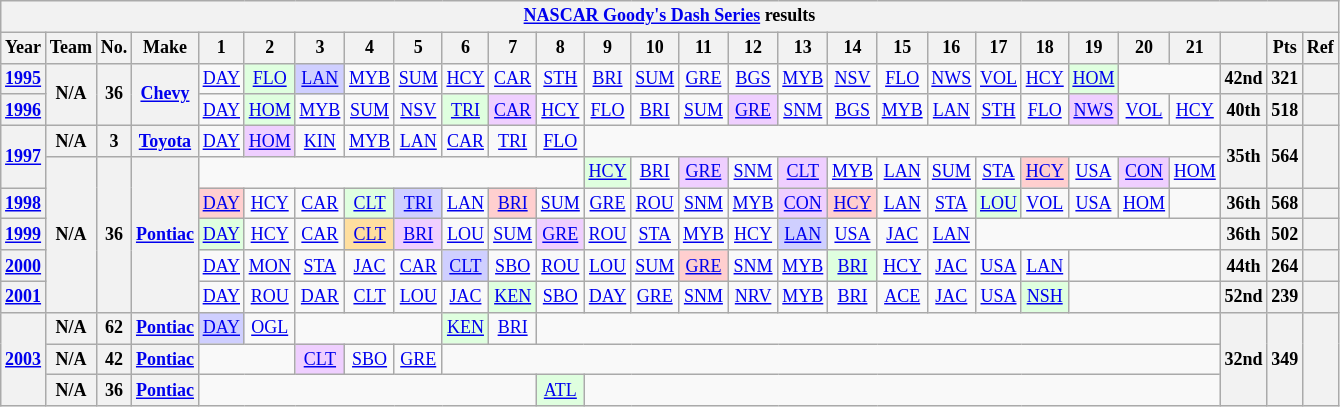<table class="wikitable" style="text-align:center; font-size:75%">
<tr>
<th colspan=32><a href='#'>NASCAR Goody's Dash Series</a> results</th>
</tr>
<tr>
<th>Year</th>
<th>Team</th>
<th>No.</th>
<th>Make</th>
<th>1</th>
<th>2</th>
<th>3</th>
<th>4</th>
<th>5</th>
<th>6</th>
<th>7</th>
<th>8</th>
<th>9</th>
<th>10</th>
<th>11</th>
<th>12</th>
<th>13</th>
<th>14</th>
<th>15</th>
<th>16</th>
<th>17</th>
<th>18</th>
<th>19</th>
<th>20</th>
<th>21</th>
<th></th>
<th>Pts</th>
<th>Ref</th>
</tr>
<tr>
<th><a href='#'>1995</a></th>
<th rowspan=2>N/A</th>
<th rowspan=2>36</th>
<th rowspan=2><a href='#'>Chevy</a></th>
<td><a href='#'>DAY</a></td>
<td style="background:#DFFFDF;"><a href='#'>FLO</a><br></td>
<td style="background:#CFCFFF;"><a href='#'>LAN</a><br></td>
<td><a href='#'>MYB</a></td>
<td><a href='#'>SUM</a></td>
<td><a href='#'>HCY</a></td>
<td><a href='#'>CAR</a></td>
<td><a href='#'>STH</a></td>
<td><a href='#'>BRI</a></td>
<td><a href='#'>SUM</a></td>
<td><a href='#'>GRE</a></td>
<td><a href='#'>BGS</a></td>
<td><a href='#'>MYB</a></td>
<td><a href='#'>NSV</a></td>
<td><a href='#'>FLO</a></td>
<td><a href='#'>NWS</a></td>
<td><a href='#'>VOL</a></td>
<td><a href='#'>HCY</a></td>
<td style="background:#DFFFDF;"><a href='#'>HOM</a><br></td>
<td colspan=2></td>
<th>42nd</th>
<th>321</th>
<th></th>
</tr>
<tr>
<th><a href='#'>1996</a></th>
<td><a href='#'>DAY</a></td>
<td style="background:#DFFFDF;"><a href='#'>HOM</a><br></td>
<td><a href='#'>MYB</a></td>
<td><a href='#'>SUM</a></td>
<td><a href='#'>NSV</a></td>
<td style="background:#DFFFDF;"><a href='#'>TRI</a><br></td>
<td style="background:#EFCFFF;"><a href='#'>CAR</a><br></td>
<td><a href='#'>HCY</a></td>
<td><a href='#'>FLO</a></td>
<td><a href='#'>BRI</a></td>
<td><a href='#'>SUM</a></td>
<td style="background:#EFCFFF;"><a href='#'>GRE</a><br></td>
<td><a href='#'>SNM</a></td>
<td><a href='#'>BGS</a></td>
<td><a href='#'>MYB</a></td>
<td><a href='#'>LAN</a></td>
<td><a href='#'>STH</a></td>
<td><a href='#'>FLO</a></td>
<td style="background:#EFCFFF;"><a href='#'>NWS</a><br></td>
<td><a href='#'>VOL</a></td>
<td><a href='#'>HCY</a></td>
<th>40th</th>
<th>518</th>
<th></th>
</tr>
<tr>
<th rowspan=2><a href='#'>1997</a></th>
<th>N/A</th>
<th>3</th>
<th><a href='#'>Toyota</a></th>
<td><a href='#'>DAY</a></td>
<td style="background:#EFCFFF;"><a href='#'>HOM</a><br></td>
<td><a href='#'>KIN</a></td>
<td><a href='#'>MYB</a></td>
<td><a href='#'>LAN</a></td>
<td><a href='#'>CAR</a></td>
<td><a href='#'>TRI</a></td>
<td><a href='#'>FLO</a></td>
<td colspan=13></td>
<th rowspan=2>35th</th>
<th rowspan=2>564</th>
<th rowspan=2></th>
</tr>
<tr>
<th rowspan=5>N/A</th>
<th rowspan=5>36</th>
<th rowspan=5><a href='#'>Pontiac</a></th>
<td colspan=8></td>
<td style="background:#DFFFDF;"><a href='#'>HCY</a><br></td>
<td><a href='#'>BRI</a></td>
<td style="background:#EFCFFF;"><a href='#'>GRE</a><br></td>
<td><a href='#'>SNM</a></td>
<td style="background:#EFCFFF;"><a href='#'>CLT</a><br></td>
<td><a href='#'>MYB</a></td>
<td><a href='#'>LAN</a></td>
<td><a href='#'>SUM</a></td>
<td><a href='#'>STA</a></td>
<td style="background:#FFCFCF;"><a href='#'>HCY</a><br></td>
<td><a href='#'>USA</a></td>
<td style="background:#EFCFFF;"><a href='#'>CON</a><br></td>
<td><a href='#'>HOM</a></td>
</tr>
<tr>
<th><a href='#'>1998</a></th>
<td style="background:#FFCFCF;"><a href='#'>DAY</a><br></td>
<td><a href='#'>HCY</a></td>
<td><a href='#'>CAR</a></td>
<td style="background:#DFFFDF;"><a href='#'>CLT</a><br></td>
<td style="background:#CFCFFF;"><a href='#'>TRI</a><br></td>
<td><a href='#'>LAN</a></td>
<td style="background:#FFCFCF;"><a href='#'>BRI</a><br></td>
<td><a href='#'>SUM</a></td>
<td><a href='#'>GRE</a></td>
<td><a href='#'>ROU</a></td>
<td><a href='#'>SNM</a></td>
<td><a href='#'>MYB</a></td>
<td style="background:#EFCFFF;"><a href='#'>CON</a><br></td>
<td style="background:#FFCFCF;"><a href='#'>HCY</a><br></td>
<td><a href='#'>LAN</a></td>
<td><a href='#'>STA</a></td>
<td style="background:#DFFFDF;"><a href='#'>LOU</a><br></td>
<td><a href='#'>VOL</a></td>
<td><a href='#'>USA</a></td>
<td><a href='#'>HOM</a></td>
<td></td>
<th>36th</th>
<th>568</th>
<th></th>
</tr>
<tr>
<th><a href='#'>1999</a></th>
<td style="background:#DFFFDF;"><a href='#'>DAY</a><br></td>
<td><a href='#'>HCY</a></td>
<td><a href='#'>CAR</a></td>
<td style="background:#FFDF9F;"><a href='#'>CLT</a><br></td>
<td style="background:#EFCFFF;"><a href='#'>BRI</a><br></td>
<td><a href='#'>LOU</a></td>
<td><a href='#'>SUM</a></td>
<td style="background:#EFCFFF;"><a href='#'>GRE</a><br></td>
<td><a href='#'>ROU</a></td>
<td><a href='#'>STA</a></td>
<td><a href='#'>MYB</a></td>
<td><a href='#'>HCY</a></td>
<td style="background:#CFCFFF;"><a href='#'>LAN</a><br></td>
<td><a href='#'>USA</a></td>
<td><a href='#'>JAC</a></td>
<td><a href='#'>LAN</a></td>
<td colspan=5></td>
<th>36th</th>
<th>502</th>
<th></th>
</tr>
<tr>
<th><a href='#'>2000</a></th>
<td><a href='#'>DAY</a></td>
<td><a href='#'>MON</a></td>
<td><a href='#'>STA</a></td>
<td><a href='#'>JAC</a></td>
<td><a href='#'>CAR</a></td>
<td style="background:#CFCFFF;"><a href='#'>CLT</a><br></td>
<td><a href='#'>SBO</a></td>
<td><a href='#'>ROU</a></td>
<td><a href='#'>LOU</a></td>
<td><a href='#'>SUM</a></td>
<td style="background:#FFCFCF;"><a href='#'>GRE</a><br></td>
<td><a href='#'>SNM</a></td>
<td><a href='#'>MYB</a></td>
<td style="background:#DFFFDF;"><a href='#'>BRI</a><br></td>
<td><a href='#'>HCY</a></td>
<td><a href='#'>JAC</a></td>
<td><a href='#'>USA</a></td>
<td><a href='#'>LAN</a></td>
<td colspan=3></td>
<th>44th</th>
<th>264</th>
<th></th>
</tr>
<tr>
<th><a href='#'>2001</a></th>
<td><a href='#'>DAY</a></td>
<td><a href='#'>ROU</a></td>
<td><a href='#'>DAR</a></td>
<td><a href='#'>CLT</a></td>
<td><a href='#'>LOU</a></td>
<td><a href='#'>JAC</a></td>
<td style="background:#DFFFDF;"><a href='#'>KEN</a><br></td>
<td><a href='#'>SBO</a></td>
<td><a href='#'>DAY</a></td>
<td><a href='#'>GRE</a></td>
<td><a href='#'>SNM</a></td>
<td><a href='#'>NRV</a></td>
<td><a href='#'>MYB</a></td>
<td><a href='#'>BRI</a></td>
<td><a href='#'>ACE</a></td>
<td><a href='#'>JAC</a></td>
<td><a href='#'>USA</a></td>
<td style="background:#DFFFDF;"><a href='#'>NSH</a><br></td>
<td colspan=3></td>
<th>52nd</th>
<th>239</th>
<th></th>
</tr>
<tr>
<th rowspan=3><a href='#'>2003</a></th>
<th>N/A</th>
<th>62</th>
<th><a href='#'>Pontiac</a></th>
<td style="background:#CFCFFF;"><a href='#'>DAY</a><br></td>
<td><a href='#'>OGL</a></td>
<td colspan=3></td>
<td style="background:#DFFFDF;"><a href='#'>KEN</a><br></td>
<td><a href='#'>BRI</a></td>
<td colspan=14></td>
<th rowspan=3>32nd</th>
<th rowspan=3>349</th>
<th rowspan=3></th>
</tr>
<tr>
<th>N/A</th>
<th>42</th>
<th><a href='#'>Pontiac</a></th>
<td colspan=2></td>
<td style="background:#EFCFFF;"><a href='#'>CLT</a><br></td>
<td><a href='#'>SBO</a></td>
<td><a href='#'>GRE</a></td>
<td colspan=16></td>
</tr>
<tr>
<th>N/A</th>
<th>36</th>
<th><a href='#'>Pontiac</a></th>
<td colspan=7></td>
<td style="background:#DFFFDF;"><a href='#'>ATL</a><br></td>
<td colspan=13></td>
</tr>
</table>
